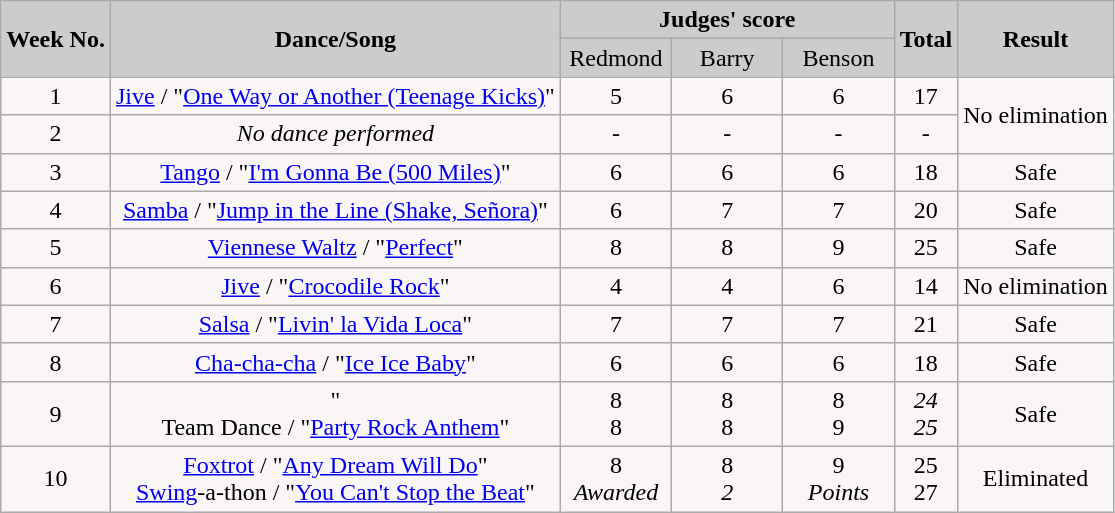<table class="wikitable collapsible">
<tr>
<th rowspan="2" style="background:#ccc; text-align:Center;"><strong>Week No.</strong></th>
<th rowspan="2" style="background:#ccc; text-align:Center;"><strong>Dance/Song</strong></th>
<th colspan="3" style="background:#ccc; text-align:Center;"><strong>Judges' score</strong></th>
<th rowspan="2" style="background:#ccc; text-align:Center;"><strong>Total</strong></th>
<th rowspan="2" style="background:#ccc; text-align:Center;"><strong>Result</strong></th>
</tr>
<tr style="text-align:center; background:#ccc;">
<td style="width:10%; ">Redmond</td>
<td style="width:10%; ">Barry</td>
<td style="width:10%; ">Benson</td>
</tr>
<tr style="text-align:center; background:#faf6f6;">
<td>1</td>
<td><a href='#'>Jive</a> / "<a href='#'>One Way or Another (Teenage Kicks)</a>"</td>
<td>5</td>
<td>6</td>
<td>6</td>
<td>17</td>
<td rowspan="2">No elimination</td>
</tr>
<tr style="text-align:center; background:#faf6f6;">
<td>2</td>
<td><em>No dance performed</em></td>
<td>-</td>
<td>-</td>
<td>-</td>
<td>-</td>
</tr>
<tr style="text-align:center; background:#faf6f6;">
<td>3</td>
<td><a href='#'>Tango</a> / "<a href='#'>I'm Gonna Be (500 Miles)</a>"</td>
<td>6</td>
<td>6</td>
<td>6</td>
<td>18</td>
<td>Safe</td>
</tr>
<tr style="text-align:center; background:#faf6f6;">
<td>4</td>
<td><a href='#'>Samba</a> / "<a href='#'>Jump in the Line (Shake, Señora)</a>"</td>
<td>6</td>
<td>7</td>
<td>7</td>
<td>20</td>
<td>Safe</td>
</tr>
<tr style="text-align:center; background:#faf6f6;">
<td>5</td>
<td><a href='#'>Viennese Waltz</a> / "<a href='#'>Perfect</a>"</td>
<td>8</td>
<td>8</td>
<td>9</td>
<td>25</td>
<td>Safe</td>
</tr>
<tr style="text-align:center; background:#faf6f6;">
<td>6</td>
<td><a href='#'>Jive</a> / "<a href='#'>Crocodile Rock</a>"</td>
<td>4</td>
<td>4</td>
<td>6</td>
<td>14</td>
<td>No elimination<br><small></small></td>
</tr>
<tr style="text-align:center; background:#faf6f6;">
<td>7</td>
<td><a href='#'>Salsa</a> / "<a href='#'>Livin' la Vida Loca</a>"</td>
<td>7</td>
<td>7</td>
<td>7</td>
<td>21</td>
<td>Safe</td>
</tr>
<tr style="text-align:center; background:#faf6f6">
<td>8</td>
<td><a href='#'>Cha-cha-cha</a> / "<a href='#'>Ice Ice Baby</a>"</td>
<td>6</td>
<td>6</td>
<td>6</td>
<td>18</td>
<td>Safe</td>
</tr>
<tr style="text-align:center; background:#faf6f6">
<td>9</td>
<td>"<br>Team Dance / "<a href='#'>Party Rock Anthem</a>"</td>
<td>8<br>8</td>
<td>8<br>8</td>
<td>8<br>9</td>
<td><span><em>24</em></span><br><span><em>25</em></span></td>
<td>Safe</td>
</tr>
<tr style="text-align:center; background:#faf6f6">
<td>10</td>
<td><a href='#'>Foxtrot</a> / "<a href='#'>Any Dream Will Do</a>"<br><a href='#'>Swing</a>-a-thon / "<a href='#'>You Can't Stop the Beat</a>"</td>
<td>8<br><em>Awarded</em></td>
<td>8<br><em>2</em></td>
<td>9<br><em>Points</em></td>
<td>25<br>27</td>
<td>Eliminated</td>
</tr>
</table>
